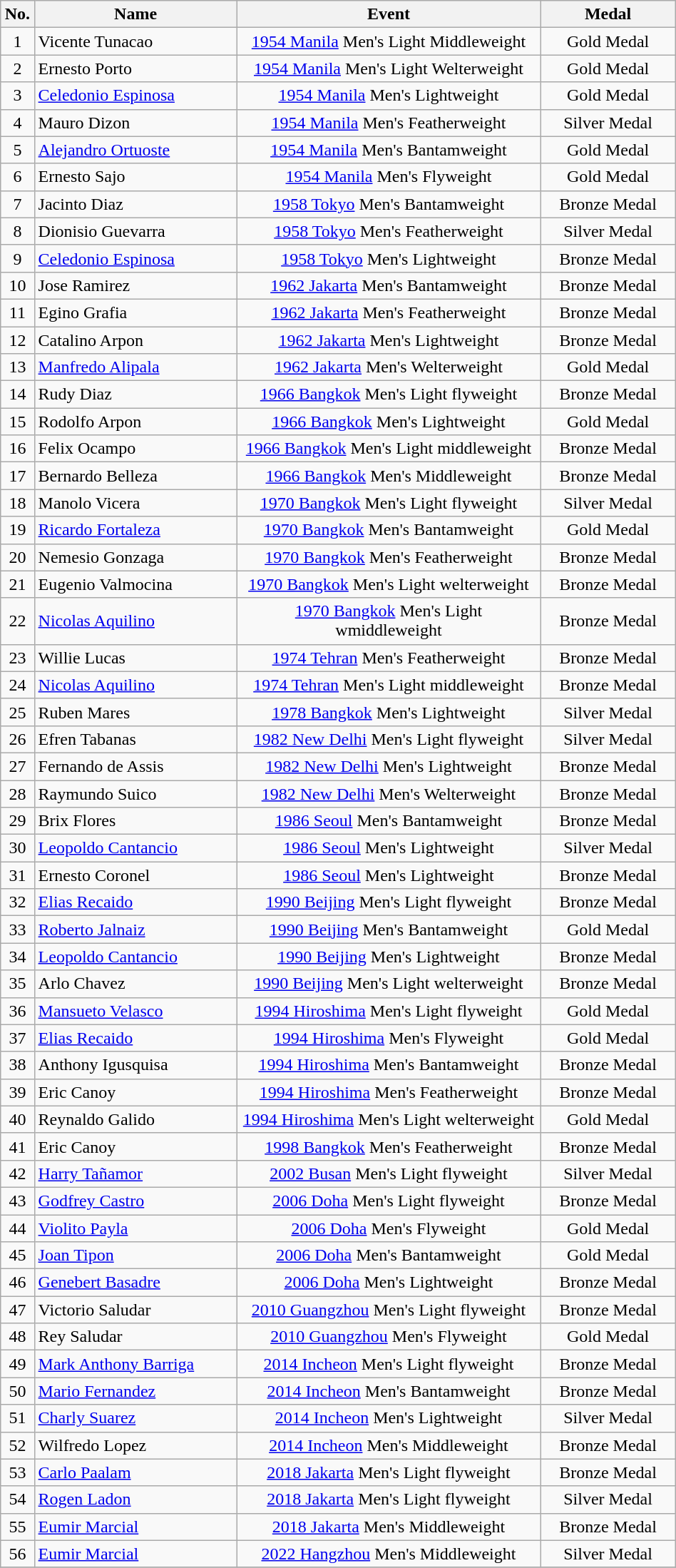<table class="wikitable" width=50%>
<tr>
<th width=05%>No.</th>
<th width=30%>Name</th>
<th width=45%>Event</th>
<th width=20%>Medal</th>
</tr>
<tr align=center>
<td>1</td>
<td align=left>Vicente Tunacao</td>
<td><a href='#'>1954 Manila</a> Men's Light Middleweight</td>
<td> Gold Medal</td>
</tr>
<tr align=center>
<td>2</td>
<td align=left>Ernesto Porto</td>
<td><a href='#'>1954 Manila</a> Men's Light Welterweight</td>
<td> Gold Medal</td>
</tr>
<tr align=center>
<td>3</td>
<td align=left><a href='#'>Celedonio Espinosa</a></td>
<td><a href='#'>1954 Manila</a> Men's Lightweight</td>
<td> Gold Medal</td>
</tr>
<tr align=center>
<td>4</td>
<td align=left>Mauro Dizon</td>
<td><a href='#'>1954 Manila</a> Men's Featherweight</td>
<td> Silver Medal</td>
</tr>
<tr align=center>
<td>5</td>
<td align=left><a href='#'>Alejandro Ortuoste</a></td>
<td><a href='#'>1954 Manila</a> Men's Bantamweight</td>
<td> Gold Medal</td>
</tr>
<tr align=center>
<td>6</td>
<td align=left>Ernesto Sajo</td>
<td><a href='#'>1954 Manila</a> Men's Flyweight</td>
<td> Gold Medal</td>
</tr>
<tr align=center>
<td>7</td>
<td align=left>Jacinto Diaz</td>
<td><a href='#'>1958 Tokyo</a> Men's Bantamweight</td>
<td> Bronze Medal</td>
</tr>
<tr align=center>
<td>8</td>
<td align=left>Dionisio Guevarra</td>
<td><a href='#'>1958 Tokyo</a> Men's Featherweight</td>
<td> Silver Medal</td>
</tr>
<tr align=center>
<td>9</td>
<td align=left><a href='#'>Celedonio Espinosa</a></td>
<td><a href='#'>1958 Tokyo</a> Men's Lightweight</td>
<td> Bronze Medal</td>
</tr>
<tr align=center>
<td>10</td>
<td align=left>Jose Ramirez</td>
<td><a href='#'>1962 Jakarta</a> Men's Bantamweight</td>
<td> Bronze Medal</td>
</tr>
<tr align=center>
<td>11</td>
<td align=left>Egino Grafia</td>
<td><a href='#'>1962 Jakarta</a> Men's Featherweight</td>
<td> Bronze Medal</td>
</tr>
<tr align=center>
<td>12</td>
<td align=left>Catalino Arpon</td>
<td><a href='#'>1962 Jakarta</a> Men's Lightweight</td>
<td> Bronze Medal</td>
</tr>
<tr align=center>
<td>13</td>
<td align=left><a href='#'>Manfredo Alipala</a></td>
<td><a href='#'>1962 Jakarta</a> Men's Welterweight</td>
<td> Gold Medal</td>
</tr>
<tr align=center>
<td>14</td>
<td align=left>Rudy Diaz</td>
<td><a href='#'>1966 Bangkok</a> Men's Light flyweight</td>
<td> Bronze Medal</td>
</tr>
<tr align=center>
<td>15</td>
<td align=left>Rodolfo Arpon</td>
<td><a href='#'>1966 Bangkok</a> Men's Lightweight</td>
<td> Gold Medal</td>
</tr>
<tr align=center>
<td>16</td>
<td align=left>Felix Ocampo</td>
<td><a href='#'>1966 Bangkok</a> Men's Light middleweight</td>
<td> Bronze Medal</td>
</tr>
<tr align=center>
<td>17</td>
<td align=left>Bernardo Belleza</td>
<td><a href='#'>1966 Bangkok</a> Men's Middleweight</td>
<td> Bronze Medal</td>
</tr>
<tr align=center>
<td>18</td>
<td align=left>Manolo Vicera</td>
<td><a href='#'>1970 Bangkok</a> Men's Light flyweight</td>
<td> Silver Medal</td>
</tr>
<tr align=center>
<td>19</td>
<td align=left><a href='#'>Ricardo Fortaleza</a></td>
<td><a href='#'>1970 Bangkok</a> Men's Bantamweight</td>
<td> Gold Medal</td>
</tr>
<tr align=center>
<td>20</td>
<td align=left>Nemesio Gonzaga</td>
<td><a href='#'>1970 Bangkok</a> Men's Featherweight</td>
<td> Bronze Medal</td>
</tr>
<tr align=center>
<td>21</td>
<td align=left>Eugenio Valmocina</td>
<td><a href='#'>1970 Bangkok</a> Men's Light welterweight</td>
<td> Bronze Medal</td>
</tr>
<tr align=center>
<td>22</td>
<td align=left><a href='#'>Nicolas Aquilino</a></td>
<td><a href='#'>1970 Bangkok</a> Men's Light wmiddleweight</td>
<td> Bronze Medal</td>
</tr>
<tr align=center>
<td>23</td>
<td align=left>Willie Lucas</td>
<td><a href='#'>1974 Tehran</a> Men's Featherweight</td>
<td> Bronze Medal</td>
</tr>
<tr align=center>
<td>24</td>
<td align=left><a href='#'>Nicolas Aquilino</a></td>
<td><a href='#'>1974 Tehran</a> Men's Light middleweight</td>
<td> Bronze Medal</td>
</tr>
<tr align=center>
<td>25</td>
<td align=left>Ruben Mares</td>
<td><a href='#'>1978 Bangkok</a> Men's Lightweight</td>
<td> Silver Medal</td>
</tr>
<tr align=center>
<td>26</td>
<td align=left>Efren Tabanas</td>
<td><a href='#'>1982 New Delhi</a> Men's Light flyweight</td>
<td> Silver Medal</td>
</tr>
<tr align=center>
<td>27</td>
<td align=left>Fernando de Assis</td>
<td><a href='#'>1982 New Delhi</a> Men's Lightweight</td>
<td> Bronze Medal</td>
</tr>
<tr align=center>
<td>28</td>
<td align=left>Raymundo Suico</td>
<td><a href='#'>1982 New Delhi</a> Men's Welterweight</td>
<td> Bronze Medal</td>
</tr>
<tr align=center>
<td>29</td>
<td align=left>Brix Flores</td>
<td><a href='#'>1986 Seoul</a> Men's Bantamweight</td>
<td> Bronze Medal</td>
</tr>
<tr align=center>
<td>30</td>
<td align=left><a href='#'>Leopoldo Cantancio</a></td>
<td><a href='#'>1986 Seoul</a> Men's Lightweight</td>
<td> Silver Medal</td>
</tr>
<tr align=center>
<td>31</td>
<td align=left>Ernesto Coronel</td>
<td><a href='#'>1986 Seoul</a> Men's Lightweight</td>
<td> Bronze Medal</td>
</tr>
<tr align=center>
<td>32</td>
<td align=left><a href='#'>Elias Recaido</a></td>
<td><a href='#'>1990 Beijing</a> Men's Light flyweight</td>
<td> Bronze Medal</td>
</tr>
<tr align=center>
<td>33</td>
<td align=left><a href='#'>Roberto Jalnaiz</a></td>
<td><a href='#'>1990 Beijing</a> Men's Bantamweight</td>
<td> Gold Medal</td>
</tr>
<tr align=center>
<td>34</td>
<td align=left><a href='#'>Leopoldo Cantancio</a></td>
<td><a href='#'>1990 Beijing</a> Men's Lightweight</td>
<td> Bronze Medal</td>
</tr>
<tr align=center>
<td>35</td>
<td align=left>Arlo Chavez</td>
<td><a href='#'>1990 Beijing</a> Men's Light welterweight</td>
<td> Bronze Medal</td>
</tr>
<tr align=center>
<td>36</td>
<td align=left><a href='#'>Mansueto Velasco</a></td>
<td><a href='#'>1994 Hiroshima</a> Men's Light flyweight</td>
<td> Gold Medal</td>
</tr>
<tr align=center>
<td>37</td>
<td align=left><a href='#'>Elias Recaido</a></td>
<td><a href='#'>1994 Hiroshima</a> Men's Flyweight</td>
<td> Gold Medal</td>
</tr>
<tr align=center>
<td>38</td>
<td align=left>Anthony Igusquisa</td>
<td><a href='#'>1994 Hiroshima</a> Men's Bantamweight</td>
<td> Bronze Medal</td>
</tr>
<tr align=center>
<td>39</td>
<td align=left>Eric Canoy</td>
<td><a href='#'>1994 Hiroshima</a> Men's Featherweight</td>
<td> Bronze Medal</td>
</tr>
<tr align=center>
<td>40</td>
<td align=left>Reynaldo Galido</td>
<td><a href='#'>1994 Hiroshima</a> Men's Light welterweight</td>
<td> Gold Medal</td>
</tr>
<tr align=center>
<td>41</td>
<td align=left>Eric Canoy</td>
<td><a href='#'>1998 Bangkok</a> Men's Featherweight</td>
<td> Bronze Medal</td>
</tr>
<tr align=center>
<td>42</td>
<td align=left><a href='#'>Harry Tañamor</a></td>
<td><a href='#'>2002 Busan</a> Men's Light flyweight</td>
<td> Silver Medal</td>
</tr>
<tr align=center>
<td>43</td>
<td align=left><a href='#'>Godfrey Castro</a></td>
<td><a href='#'>2006 Doha</a> Men's Light flyweight</td>
<td> Bronze Medal</td>
</tr>
<tr align=center>
<td>44</td>
<td align=left><a href='#'>Violito Payla</a></td>
<td><a href='#'>2006 Doha</a> Men's Flyweight</td>
<td> Gold Medal</td>
</tr>
<tr align=center>
<td>45</td>
<td align=left><a href='#'>Joan Tipon</a></td>
<td><a href='#'>2006 Doha</a> Men's Bantamweight</td>
<td> Gold Medal</td>
</tr>
<tr align=center>
<td>46</td>
<td align=left><a href='#'>Genebert Basadre</a></td>
<td><a href='#'>2006 Doha</a> Men's Lightweight</td>
<td> Bronze Medal</td>
</tr>
<tr align=center>
<td>47</td>
<td align=left>Victorio Saludar</td>
<td><a href='#'>2010 Guangzhou</a> Men's Light flyweight</td>
<td> Bronze Medal</td>
</tr>
<tr align=center>
<td>48</td>
<td align=left>Rey Saludar</td>
<td><a href='#'>2010 Guangzhou</a> Men's Flyweight</td>
<td> Gold Medal</td>
</tr>
<tr align=center>
<td>49</td>
<td align=left><a href='#'>Mark Anthony Barriga</a></td>
<td><a href='#'>2014 Incheon</a> Men's Light flyweight</td>
<td> Bronze Medal</td>
</tr>
<tr align=center>
<td>50</td>
<td align=left><a href='#'>Mario Fernandez</a></td>
<td><a href='#'>2014 Incheon</a> Men's Bantamweight</td>
<td> Bronze Medal</td>
</tr>
<tr align=center>
<td>51</td>
<td align=left><a href='#'>Charly Suarez</a></td>
<td><a href='#'>2014 Incheon</a> Men's Lightweight</td>
<td> Silver Medal</td>
</tr>
<tr align=center>
<td>52</td>
<td align=left>Wilfredo Lopez</td>
<td><a href='#'>2014 Incheon</a> Men's Middleweight</td>
<td> Bronze Medal</td>
</tr>
<tr align=center>
<td>53</td>
<td align=left><a href='#'>Carlo Paalam</a></td>
<td><a href='#'>2018 Jakarta</a> Men's Light flyweight</td>
<td> Bronze Medal</td>
</tr>
<tr align=center>
<td>54</td>
<td align=left><a href='#'>Rogen Ladon</a></td>
<td><a href='#'>2018 Jakarta</a> Men's Light flyweight</td>
<td> Silver Medal</td>
</tr>
<tr align=center>
<td>55</td>
<td align=left><a href='#'>Eumir Marcial</a></td>
<td><a href='#'>2018 Jakarta</a> Men's Middleweight</td>
<td> Bronze Medal</td>
</tr>
<tr align=center>
<td>56</td>
<td align=left><a href='#'>Eumir Marcial</a></td>
<td><a href='#'>2022 Hangzhou</a> Men's Middleweight</td>
<td> Silver Medal</td>
</tr>
<tr align=center>
</tr>
</table>
